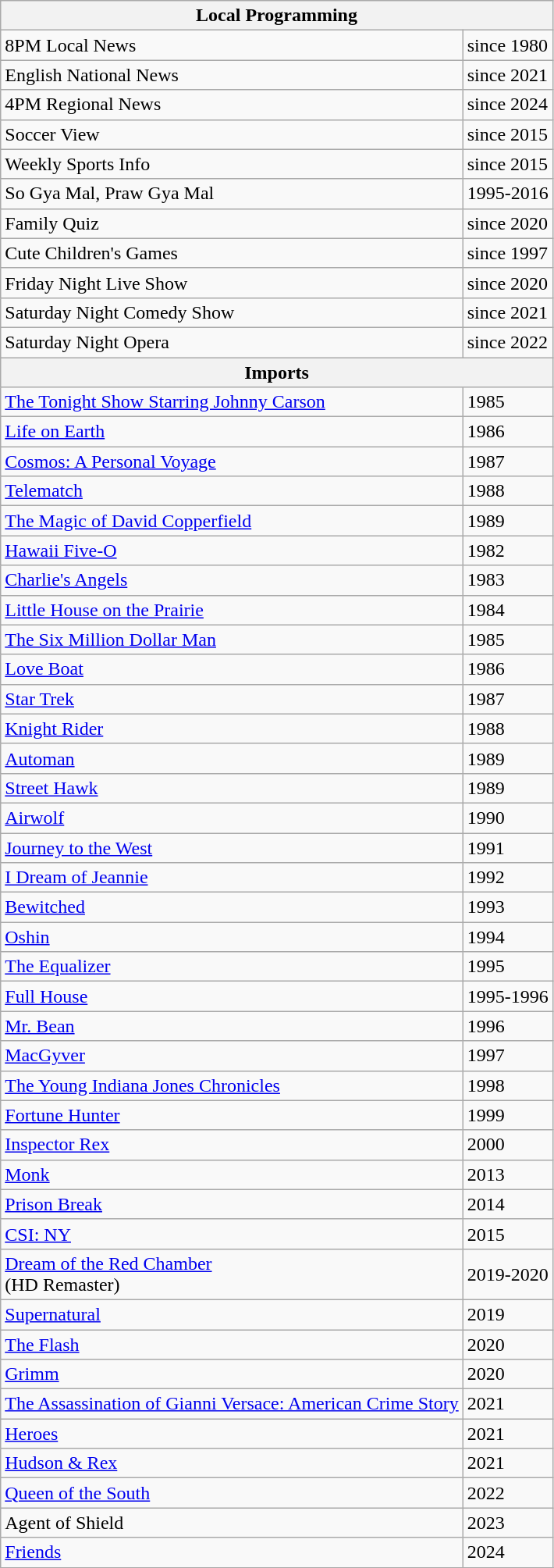<table class="wikitable">
<tr>
<th colspan=2>Local Programming</th>
</tr>
<tr>
<td>8PM Local News</td>
<td>since 1980</td>
</tr>
<tr>
<td>English National News</td>
<td>since 2021</td>
</tr>
<tr>
<td>4PM Regional News</td>
<td>since 2024</td>
</tr>
<tr>
<td>Soccer View</td>
<td>since 2015</td>
</tr>
<tr>
<td>Weekly Sports Info</td>
<td>since 2015</td>
</tr>
<tr>
<td>So Gya Mal, Praw Gya Mal</td>
<td>1995-2016</td>
</tr>
<tr>
<td>Family Quiz</td>
<td>since 2020</td>
</tr>
<tr>
<td>Cute Children's Games</td>
<td>since 1997</td>
</tr>
<tr>
<td>Friday Night Live Show</td>
<td>since 2020</td>
</tr>
<tr>
<td>Saturday Night Comedy Show</td>
<td>since 2021</td>
</tr>
<tr>
<td>Saturday Night Opera</td>
<td>since 2022</td>
</tr>
<tr>
<th colspan=2b>Imports</th>
</tr>
<tr>
<td><a href='#'>The Tonight Show Starring Johnny Carson</a></td>
<td>1985</td>
</tr>
<tr>
<td><a href='#'>Life on Earth</a></td>
<td>1986</td>
</tr>
<tr>
<td><a href='#'>Cosmos: A Personal Voyage</a></td>
<td>1987</td>
</tr>
<tr>
<td><a href='#'>Telematch</a></td>
<td>1988</td>
</tr>
<tr>
<td><a href='#'>The Magic of David Copperfield</a></td>
<td>1989</td>
</tr>
<tr>
<td><a href='#'>Hawaii Five-O</a></td>
<td>1982</td>
</tr>
<tr>
<td><a href='#'>Charlie's Angels</a></td>
<td>1983</td>
</tr>
<tr>
<td><a href='#'>Little House on the Prairie</a></td>
<td>1984</td>
</tr>
<tr>
<td><a href='#'>The Six Million Dollar Man</a></td>
<td>1985</td>
</tr>
<tr>
<td><a href='#'>Love Boat</a></td>
<td>1986</td>
</tr>
<tr>
<td><a href='#'>Star Trek</a></td>
<td>1987</td>
</tr>
<tr>
<td><a href='#'>Knight Rider</a></td>
<td>1988</td>
</tr>
<tr>
<td><a href='#'>Automan</a></td>
<td>1989</td>
</tr>
<tr>
<td><a href='#'>Street Hawk</a></td>
<td>1989</td>
</tr>
<tr>
<td><a href='#'>Airwolf</a></td>
<td>1990</td>
</tr>
<tr>
<td><a href='#'>Journey to the West</a></td>
<td>1991</td>
</tr>
<tr>
<td><a href='#'>I Dream of Jeannie</a></td>
<td>1992</td>
</tr>
<tr>
<td><a href='#'>Bewitched</a></td>
<td>1993</td>
</tr>
<tr>
<td><a href='#'>Oshin</a></td>
<td>1994</td>
</tr>
<tr>
<td><a href='#'>The Equalizer</a></td>
<td>1995</td>
</tr>
<tr>
<td><a href='#'>Full House</a></td>
<td>1995-1996</td>
</tr>
<tr>
<td><a href='#'>Mr. Bean</a></td>
<td>1996</td>
</tr>
<tr>
<td><a href='#'>MacGyver</a></td>
<td>1997</td>
</tr>
<tr>
<td><a href='#'>The Young Indiana Jones Chronicles</a></td>
<td>1998</td>
</tr>
<tr>
<td><a href='#'>Fortune Hunter</a></td>
<td>1999</td>
</tr>
<tr>
<td><a href='#'>Inspector Rex</a></td>
<td>2000</td>
</tr>
<tr>
<td><a href='#'>Monk</a></td>
<td>2013</td>
</tr>
<tr>
<td><a href='#'>Prison Break</a></td>
<td>2014</td>
</tr>
<tr>
<td><a href='#'>CSI: NY</a></td>
<td>2015</td>
</tr>
<tr>
<td><a href='#'>Dream of the Red Chamber</a> <br> (HD Remaster)</td>
<td>2019-2020</td>
</tr>
<tr>
<td><a href='#'>Supernatural</a></td>
<td>2019</td>
</tr>
<tr>
<td><a href='#'>The Flash</a></td>
<td>2020</td>
</tr>
<tr>
<td><a href='#'>Grimm</a></td>
<td>2020</td>
</tr>
<tr>
<td><a href='#'>The Assassination of Gianni Versace: American Crime Story</a></td>
<td>2021</td>
</tr>
<tr>
<td><a href='#'>Heroes</a></td>
<td>2021</td>
</tr>
<tr>
<td><a href='#'>Hudson & Rex</a></td>
<td>2021</td>
</tr>
<tr>
<td><a href='#'>Queen of the South</a></td>
<td>2022</td>
</tr>
<tr>
<td>Agent of Shield</td>
<td>2023</td>
</tr>
<tr>
<td><a href='#'>Friends</a></td>
<td>2024</td>
</tr>
<tr>
</tr>
</table>
